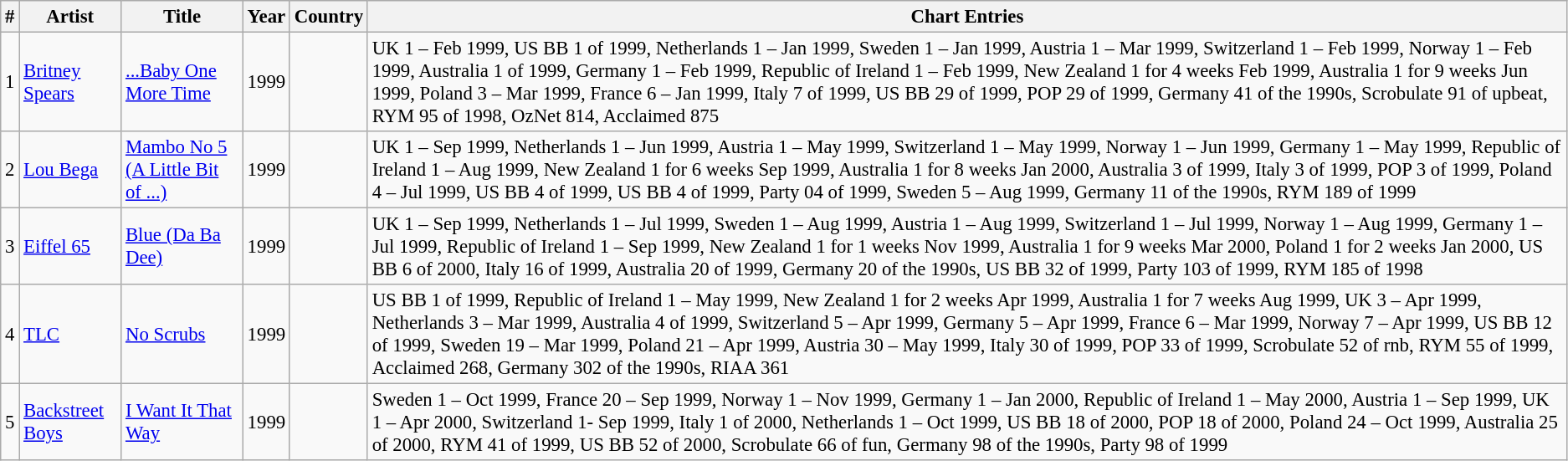<table class="wikitable" style="font-size:95%;">
<tr>
<th>#</th>
<th>Artist</th>
<th>Title</th>
<th>Year</th>
<th>Country</th>
<th>Chart Entries</th>
</tr>
<tr>
<td>1</td>
<td><a href='#'>Britney Spears</a></td>
<td><a href='#'>...Baby One More Time</a></td>
<td>1999</td>
<td></td>
<td>UK 1 – Feb 1999, US BB 1 of 1999, Netherlands 1 – Jan 1999, Sweden 1 – Jan 1999, Austria 1 – Mar 1999, Switzerland 1 – Feb 1999, Norway 1 – Feb 1999, Australia 1 of 1999, Germany 1 – Feb 1999, Republic of Ireland 1 – Feb 1999, New Zealand 1 for 4 weeks Feb 1999, Australia 1 for 9 weeks Jun 1999, Poland 3 – Mar 1999, France 6 – Jan 1999, Italy 7 of 1999, US BB 29 of 1999, POP 29 of 1999, Germany 41 of the 1990s, Scrobulate 91 of upbeat, RYM 95 of 1998, OzNet 814, Acclaimed 875</td>
</tr>
<tr>
<td>2</td>
<td><a href='#'>Lou Bega</a></td>
<td><a href='#'>Mambo No 5 (A Little Bit of ...)</a></td>
<td>1999</td>
<td></td>
<td>UK 1 – Sep 1999, Netherlands 1 – Jun 1999, Austria 1 – May 1999, Switzerland 1 – May 1999, Norway 1 – Jun 1999, Germany 1 – May 1999, Republic of Ireland 1 – Aug 1999, New Zealand 1 for 6 weeks Sep 1999, Australia 1 for 8 weeks Jan 2000, Australia 3 of 1999, Italy 3 of 1999, POP 3 of 1999, Poland 4 – Jul 1999, US BB 4 of 1999, US BB 4 of 1999, Party 04 of 1999, Sweden 5 – Aug 1999, Germany 11 of the 1990s, RYM 189 of 1999</td>
</tr>
<tr>
<td>3</td>
<td><a href='#'>Eiffel 65</a></td>
<td><a href='#'>Blue (Da Ba Dee)</a></td>
<td>1999</td>
<td></td>
<td>UK 1 – Sep 1999, Netherlands 1 – Jul 1999, Sweden 1 – Aug 1999, Austria 1 – Aug 1999, Switzerland 1 – Jul 1999, Norway 1 – Aug 1999, Germany 1 – Jul 1999, Republic of Ireland 1 – Sep 1999, New Zealand 1 for 1 weeks Nov 1999, Australia 1 for 9 weeks Mar 2000, Poland 1 for 2 weeks Jan 2000, US BB 6 of 2000, Italy 16 of 1999, Australia 20 of 1999, Germany 20 of the 1990s, US BB 32 of 1999, Party 103 of 1999, RYM 185 of 1998</td>
</tr>
<tr>
<td>4</td>
<td><a href='#'>TLC</a></td>
<td><a href='#'>No Scrubs</a></td>
<td>1999</td>
<td></td>
<td>US BB 1 of 1999, Republic of Ireland 1 – May 1999, New Zealand 1 for 2 weeks Apr 1999, Australia 1 for 7 weeks Aug 1999, UK 3 – Apr 1999, Netherlands 3 – Mar 1999, Australia 4 of 1999, Switzerland 5 – Apr 1999, Germany 5 – Apr 1999, France 6 – Mar 1999, Norway 7 – Apr 1999, US BB 12 of 1999, Sweden 19 – Mar 1999, Poland 21 – Apr 1999, Austria 30 – May 1999, Italy 30 of 1999, POP 33 of 1999, Scrobulate 52 of rnb, RYM 55 of 1999, Acclaimed 268, Germany 302 of the 1990s, RIAA 361</td>
</tr>
<tr>
<td>5</td>
<td><a href='#'>Backstreet Boys</a></td>
<td><a href='#'>I Want It That Way</a></td>
<td>1999</td>
<td></td>
<td>Sweden 1 – Oct 1999, France 20 – Sep 1999, Norway 1 – Nov 1999, Germany 1 – Jan 2000, Republic of Ireland 1 – May 2000, Austria 1 – Sep 1999, UK 1 – Apr 2000, Switzerland 1- Sep 1999, Italy 1 of 2000, Netherlands 1 – Oct 1999, US BB 18 of 2000, POP 18 of 2000, Poland 24 – Oct 1999, Australia 25 of 2000, RYM 41 of 1999, US BB 52 of 2000, Scrobulate 66 of fun, Germany 98 of the 1990s, Party 98 of 1999</td>
</tr>
</table>
